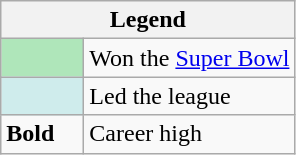<table class="wikitable mw-collapsible mw-collapsed">
<tr>
<th colspan="2">Legend</th>
</tr>
<tr>
<td style="background:#afe6ba; width:3em;"></td>
<td>Won the <a href='#'>Super Bowl</a></td>
</tr>
<tr>
<td style="background:#cfecec; width:3em;"></td>
<td>Led the league</td>
</tr>
<tr>
<td><strong>Bold</strong></td>
<td>Career high</td>
</tr>
</table>
